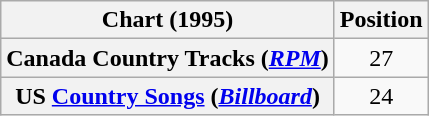<table class="wikitable sortable plainrowheaders">
<tr>
<th scope="col">Chart (1995)</th>
<th scope="col">Position</th>
</tr>
<tr>
<th scope="row">Canada Country Tracks (<em><a href='#'>RPM</a></em>)</th>
<td align="center">27</td>
</tr>
<tr>
<th scope="row">US <a href='#'>Country Songs</a> (<em><a href='#'>Billboard</a></em>)</th>
<td align="center">24</td>
</tr>
</table>
